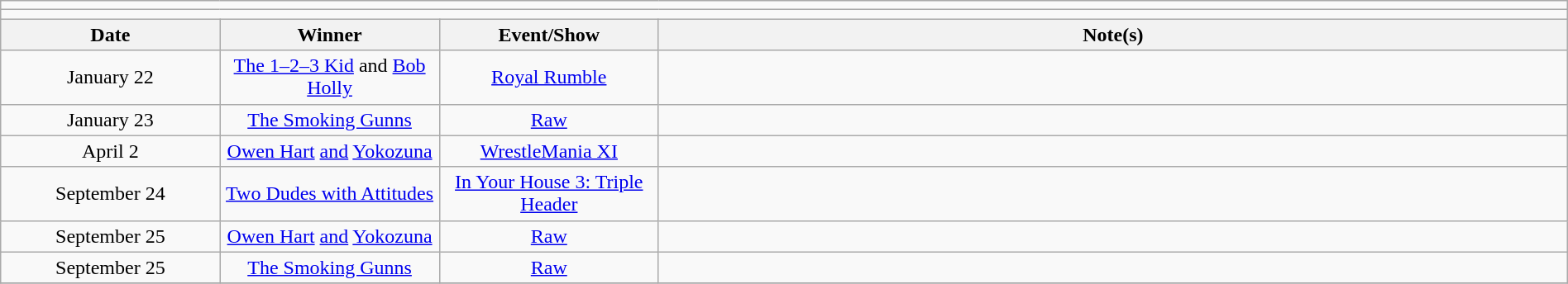<table class="wikitable" style="text-align:center; width:100%;">
<tr>
<td colspan="5"></td>
</tr>
<tr>
<td colspan="5"><strong></strong></td>
</tr>
<tr>
<th width=14%>Date</th>
<th width=14%>Winner</th>
<th width=14%>Event/Show</th>
<th width=58%>Note(s)</th>
</tr>
<tr>
<td>January 22</td>
<td><a href='#'>The 1–2–3 Kid</a> and <a href='#'>Bob Holly</a></td>
<td><a href='#'>Royal Rumble</a></td>
<td align=left></td>
</tr>
<tr>
<td>January 23</td>
<td><a href='#'>The Smoking Gunns</a><br></td>
<td><a href='#'>Raw</a></td>
<td align=left></td>
</tr>
<tr>
<td>April 2</td>
<td><a href='#'>Owen Hart</a> <a href='#'>and</a> <a href='#'>Yokozuna</a></td>
<td><a href='#'>WrestleMania XI</a></td>
<td align=left></td>
</tr>
<tr>
<td>September 24</td>
<td><a href='#'>Two Dudes with Attitudes</a><br></td>
<td><a href='#'>In Your House 3: Triple Header</a></td>
<td align=left></td>
</tr>
<tr>
<td>September 25</td>
<td><a href='#'>Owen Hart</a> <a href='#'>and</a> <a href='#'>Yokozuna</a></td>
<td><a href='#'>Raw</a></td>
<td align=left></td>
</tr>
<tr>
<td>September 25</td>
<td><a href='#'>The Smoking Gunns</a><br></td>
<td><a href='#'>Raw</a></td>
<td align=left></td>
</tr>
<tr>
</tr>
</table>
